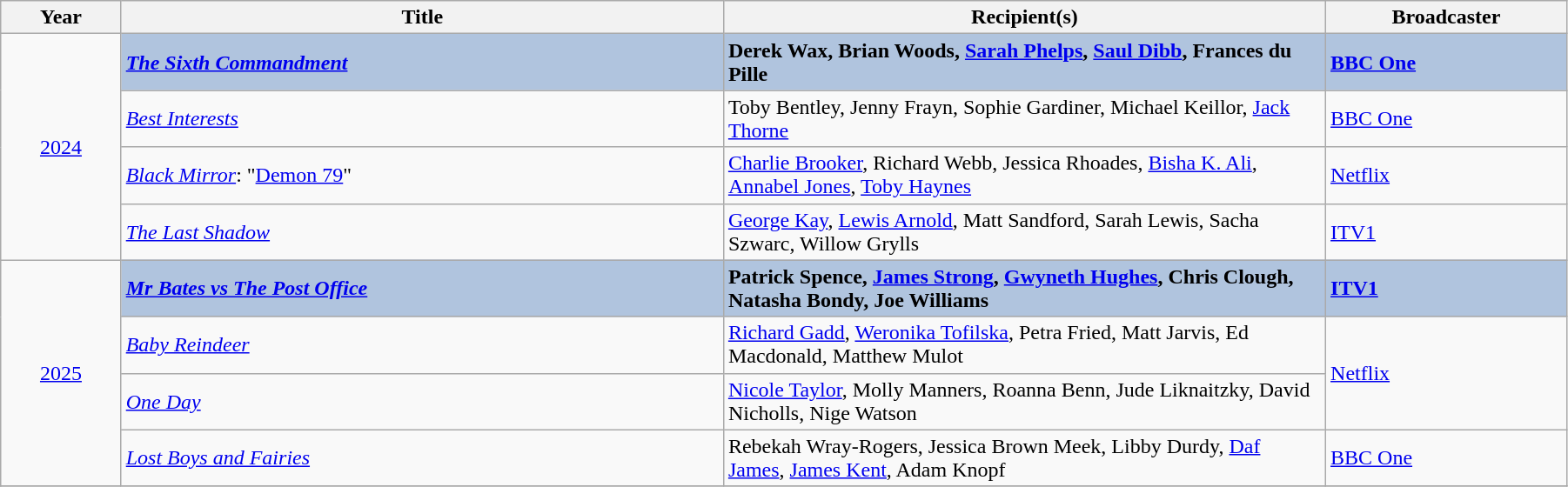<table class="wikitable" width="95%">
<tr>
<th width=5%>Year</th>
<th width=25%>Title</th>
<th width=25%><strong>Recipient(s)</strong></th>
<th width=10%>Broadcaster</th>
</tr>
<tr>
<td rowspan="4" style="text-align:center;"><a href='#'>2024</a><br></td>
<td style="background:#B0C4DE;"><strong><em><a href='#'>The Sixth Commandment</a></em></strong></td>
<td style="background:#B0C4DE;"><strong>Derek Wax, Brian Woods, <a href='#'>Sarah Phelps</a>, <a href='#'>Saul Dibb</a>, Frances du Pille</strong></td>
<td style="background:#B0C4DE;"><strong><a href='#'>BBC One</a></strong></td>
</tr>
<tr>
<td><em><a href='#'>Best Interests</a></em></td>
<td>Toby Bentley, Jenny Frayn, Sophie Gardiner, Michael Keillor, <a href='#'>Jack Thorne</a></td>
<td><a href='#'>BBC One</a></td>
</tr>
<tr>
<td><em><a href='#'>Black Mirror</a></em>: "<a href='#'>Demon 79</a>"</td>
<td><a href='#'>Charlie Brooker</a>, Richard Webb, Jessica Rhoades, <a href='#'>Bisha K. Ali</a>, <a href='#'>Annabel Jones</a>, <a href='#'>Toby Haynes</a></td>
<td><a href='#'>Netflix</a></td>
</tr>
<tr>
<td><em><a href='#'>The Last Shadow</a></em></td>
<td><a href='#'>George Kay</a>, <a href='#'>Lewis Arnold</a>, Matt Sandford, Sarah Lewis, Sacha Szwarc, Willow Grylls</td>
<td><a href='#'>ITV1</a></td>
</tr>
<tr>
<td rowspan="4" style="text-align:center;"><a href='#'>2025</a><br></td>
<td style="background:#B0C4DE;"><strong><em><a href='#'>Mr Bates vs The Post Office</a></em></strong></td>
<td style="background:#B0C4DE;"><strong>Patrick Spence, <a href='#'>James Strong</a>, <a href='#'>Gwyneth Hughes</a>, Chris Clough, Natasha Bondy, Joe Williams</strong></td>
<td style="background:#B0C4DE;"><strong><a href='#'>ITV1</a></strong></td>
</tr>
<tr>
<td><em><a href='#'>Baby Reindeer</a></em></td>
<td><a href='#'>Richard Gadd</a>, <a href='#'>Weronika Tofilska</a>, Petra Fried, Matt Jarvis, Ed Macdonald, Matthew Mulot</td>
<td rowspan="2"><a href='#'>Netflix</a></td>
</tr>
<tr>
<td><em><a href='#'>One Day</a></em></td>
<td><a href='#'>Nicole Taylor</a>, Molly Manners, Roanna Benn, Jude Liknaitzky, David Nicholls, Nige Watson</td>
</tr>
<tr>
<td><em><a href='#'>Lost Boys and Fairies</a></em></td>
<td>Rebekah Wray-Rogers, Jessica Brown Meek, Libby Durdy, <a href='#'>Daf James</a>, <a href='#'>James Kent</a>, Adam Knopf</td>
<td><a href='#'>BBC One</a></td>
</tr>
<tr>
</tr>
</table>
